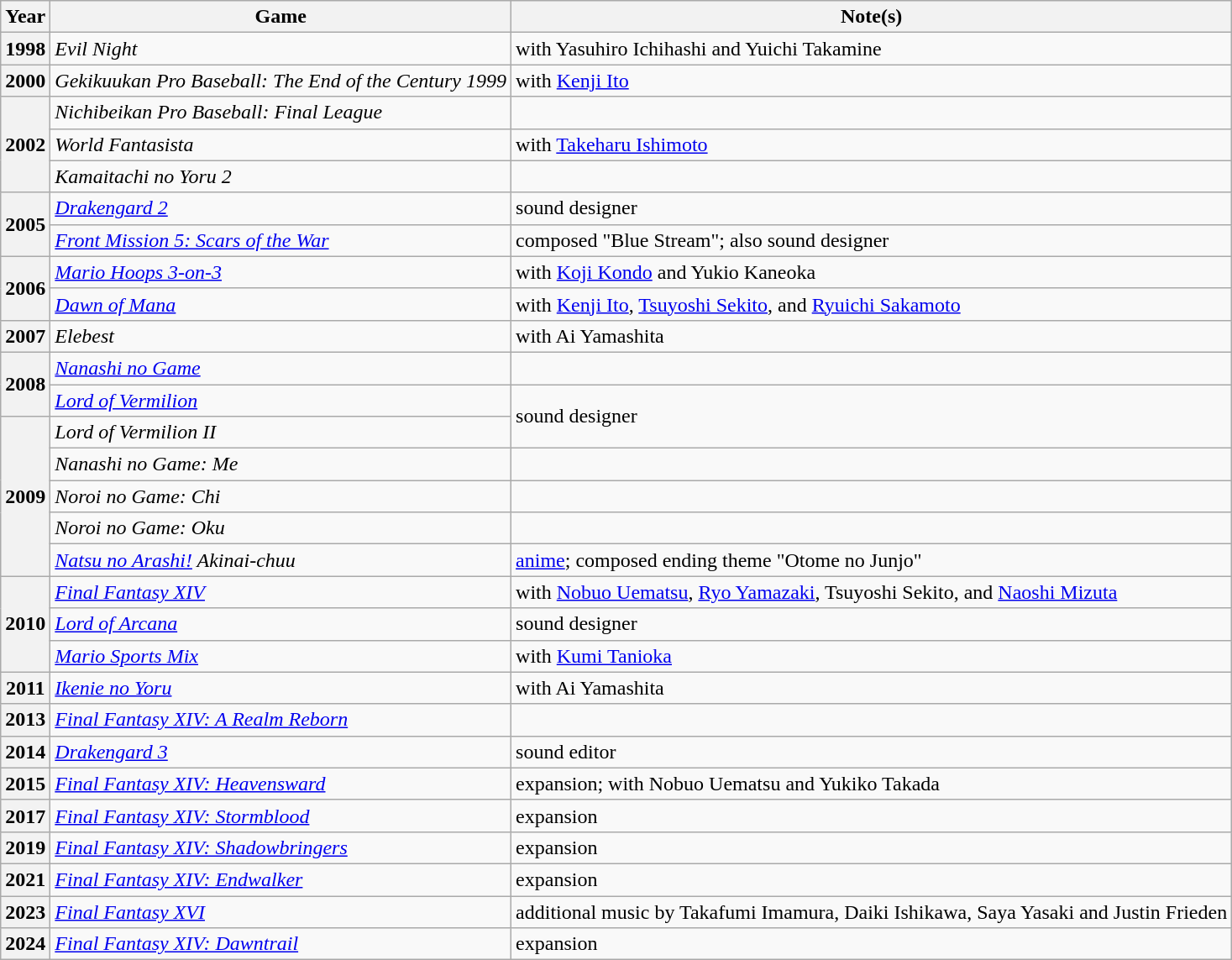<table class="wikitable plainrowheaders sortable"  width="auto">
<tr>
<th>Year</th>
<th>Game</th>
<th>Note(s)</th>
</tr>
<tr>
<th scope="row">1998</th>
<td><em>Evil Night</em></td>
<td>with Yasuhiro Ichihashi and Yuichi Takamine</td>
</tr>
<tr>
<th scope=row>2000</th>
<td><em>Gekikuukan Pro Baseball: The End of the Century 1999</em></td>
<td>with <a href='#'>Kenji Ito</a></td>
</tr>
<tr>
<th scope=row rowspan="3">2002</th>
<td><em>Nichibeikan Pro Baseball: Final League</em></td>
<td></td>
</tr>
<tr>
<td><em>World Fantasista</em></td>
<td>with <a href='#'>Takeharu Ishimoto</a></td>
</tr>
<tr>
<td><em>Kamaitachi no Yoru 2</em></td>
<td></td>
</tr>
<tr>
<th scope=row rowspan="2">2005</th>
<td><em><a href='#'>Drakengard 2</a></em></td>
<td>sound designer</td>
</tr>
<tr>
<td><em><a href='#'>Front Mission 5: Scars of the War</a></em></td>
<td>composed "Blue Stream"; also sound designer</td>
</tr>
<tr>
<th scope=row rowspan="2">2006</th>
<td><em><a href='#'>Mario Hoops 3-on-3</a></em></td>
<td>with <a href='#'>Koji Kondo</a> and Yukio Kaneoka</td>
</tr>
<tr>
<td><em><a href='#'>Dawn of Mana</a></em></td>
<td>with <a href='#'>Kenji Ito</a>, <a href='#'>Tsuyoshi Sekito</a>, and <a href='#'>Ryuichi Sakamoto</a></td>
</tr>
<tr>
<th scope=row>2007</th>
<td><em>Elebest</em></td>
<td>with Ai Yamashita</td>
</tr>
<tr>
<th scope=row rowspan="2">2008</th>
<td><em><a href='#'>Nanashi no Game</a></em></td>
<td></td>
</tr>
<tr>
<td><em><a href='#'>Lord of Vermilion</a></em></td>
<td rowspan="2">sound designer</td>
</tr>
<tr>
<th scope=row rowspan="5">2009</th>
<td><em>Lord of Vermilion II</em></td>
</tr>
<tr>
<td><em>Nanashi no Game: Me</em></td>
<td></td>
</tr>
<tr>
<td><em>Noroi no Game: Chi</em></td>
<td></td>
</tr>
<tr>
<td><em>Noroi no Game: Oku</em></td>
<td></td>
</tr>
<tr>
<td><em><a href='#'>Natsu no Arashi!</a> Akinai-chuu</em></td>
<td><a href='#'>anime</a>; composed ending theme "Otome no Junjo"</td>
</tr>
<tr>
<th scope=row rowspan="3">2010</th>
<td><em><a href='#'>Final Fantasy XIV</a></em></td>
<td>with <a href='#'>Nobuo Uematsu</a>, <a href='#'>Ryo Yamazaki</a>, Tsuyoshi Sekito, and <a href='#'>Naoshi Mizuta</a></td>
</tr>
<tr>
<td><em><a href='#'>Lord of Arcana</a></em></td>
<td>sound designer</td>
</tr>
<tr>
<td><em><a href='#'>Mario Sports Mix</a></em></td>
<td>with <a href='#'>Kumi Tanioka</a></td>
</tr>
<tr>
<th scope=row>2011</th>
<td><em><a href='#'>Ikenie no Yoru</a></em></td>
<td>with Ai Yamashita</td>
</tr>
<tr>
<th scope=row>2013</th>
<td><em><a href='#'>Final Fantasy XIV: A Realm Reborn</a></em></td>
<td></td>
</tr>
<tr>
<th scope=row>2014</th>
<td><em><a href='#'>Drakengard 3</a></em></td>
<td>sound editor</td>
</tr>
<tr>
<th scope=row>2015</th>
<td><em><a href='#'>Final Fantasy XIV: Heavensward</a></em></td>
<td>expansion; with Nobuo Uematsu and Yukiko Takada</td>
</tr>
<tr>
<th scope=row>2017</th>
<td><em><a href='#'>Final Fantasy XIV: Stormblood</a></em></td>
<td>expansion</td>
</tr>
<tr>
<th scope=row>2019</th>
<td><em><a href='#'>Final Fantasy XIV: Shadowbringers</a></em></td>
<td>expansion</td>
</tr>
<tr>
<th scope=row>2021</th>
<td><em><a href='#'>Final Fantasy XIV: Endwalker</a></em></td>
<td>expansion</td>
</tr>
<tr>
<th scope=row>2023</th>
<td><em><a href='#'>Final Fantasy XVI</a></em></td>
<td>additional music by Takafumi Imamura, Daiki Ishikawa, Saya Yasaki and Justin Frieden</td>
</tr>
<tr>
<th scope="row">2024</th>
<td><em><a href='#'>Final Fantasy XIV: Dawntrail</a></em></td>
<td>expansion</td>
</tr>
</table>
